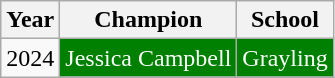<table class=wikitable>
<tr>
<th>Year</th>
<th>Champion</th>
<th>School</th>
</tr>
<tr>
<td>2024</td>
<td !align=center style="background:green;color:white">Jessica Campbell</td>
<td !align=center style="background:green;color:white">Grayling</td>
</tr>
</table>
